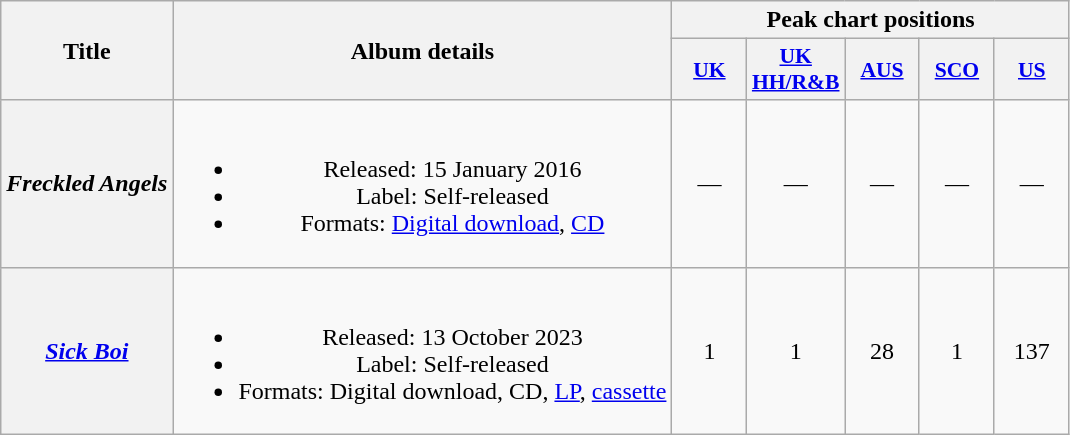<table class="wikitable plainrowheaders" style="text-align:center">
<tr>
<th scope="col" rowspan="2">Title</th>
<th scope="col" rowspan="2">Album details</th>
<th scope="col" colspan="5">Peak chart positions</th>
</tr>
<tr>
<th scope="col" style="width:3em;font-size:90%"><a href='#'>UK</a><br></th>
<th scope="col" style="width:3em;font-size:90%"><a href='#'>UK<br>HH/R&B</a><br></th>
<th scope="col" style="width:3em;font-size:90%"><a href='#'>AUS</a><br></th>
<th scope="col" style="width:3em;font-size:90%"><a href='#'>SCO</a><br></th>
<th scope="col" style="width:3em;font-size:90%"><a href='#'>US</a><br></th>
</tr>
<tr>
<th scope="row"><em>Freckled Angels</em></th>
<td><br><ul><li>Released: 15 January 2016</li><li>Label: Self-released</li><li>Formats: <a href='#'>Digital download</a>, <a href='#'>CD</a></li></ul></td>
<td>—</td>
<td>—</td>
<td>—</td>
<td>—</td>
<td>—</td>
</tr>
<tr>
<th scope="row"><em><a href='#'>Sick Boi</a></em></th>
<td><br><ul><li>Released: 13 October 2023</li><li>Label: Self-released</li><li>Formats: Digital download, CD, <a href='#'>LP</a>, <a href='#'>cassette</a></li></ul></td>
<td>1</td>
<td>1</td>
<td>28</td>
<td>1</td>
<td>137</td>
</tr>
</table>
